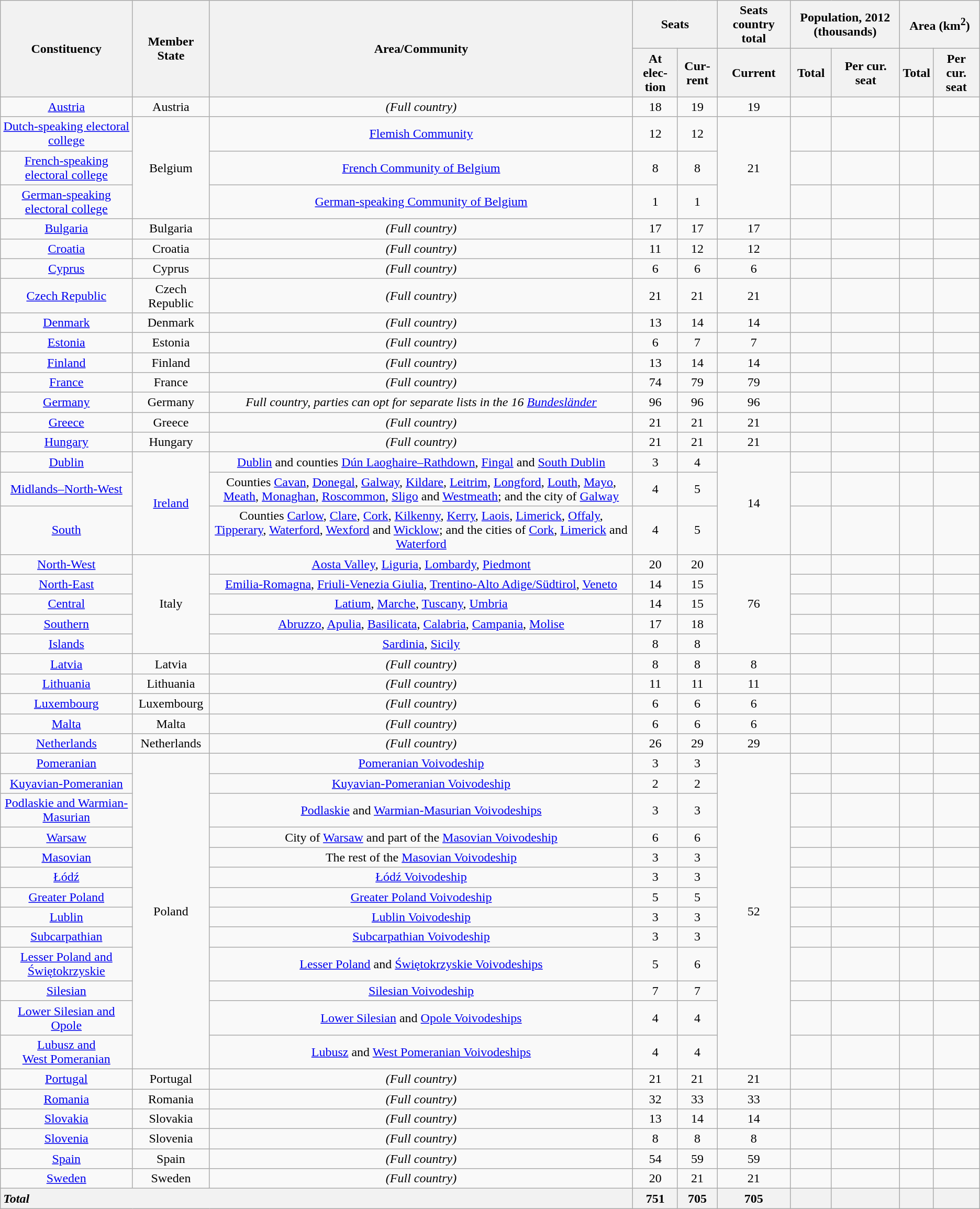<table class="wikitable sortable" style="text-align:center; clear:both">
<tr>
<th scope="col" rowspan="2">Constituency</th>
<th scope="col" rowspan="2">Member State</th>
<th scope="col" rowspan="2">Area/Community</th>
<th scope="col" colspan="2">Seats</th>
<th>Seats country total</th>
<th scope="col" colspan="2">Population, 2012 (thousands)</th>
<th scope="col" colspan="2">Area (km<sup>2</sup>)</th>
</tr>
<tr>
<th scope="col" data-sort-type="number">At elec­tion</th>
<th scope="col" data-sort-type="number">Cur­rent</th>
<th>Cur­rent</th>
<th scope="col" data-sort-type="number">Total</th>
<th scope="col" data-sort-type="number">Per cur. seat</th>
<th scope="col" data-sort-type="number">Total</th>
<th scope="col" data-sort-type="number">Per cur. seat</th>
</tr>
<tr>
<td><a href='#'>Austria</a></td>
<td>Austria</td>
<td><em>(Full country)</em></td>
<td>18</td>
<td>19</td>
<td>19</td>
<td></td>
<td></td>
<td></td>
<td></td>
</tr>
<tr>
<td><a href='#'>Dutch-speaking electoral college</a></td>
<td rowspan="3">Belgium</td>
<td><a href='#'>Flemish Community</a></td>
<td>12</td>
<td>12</td>
<td rowspan="3">21</td>
<td></td>
<td></td>
<td></td>
<td></td>
</tr>
<tr>
<td><a href='#'>French-speaking electoral college</a></td>
<td><a href='#'>French Community of Belgium</a></td>
<td>8</td>
<td>8</td>
<td></td>
<td></td>
<td></td>
<td></td>
</tr>
<tr>
<td><a href='#'>German-speaking electoral college</a></td>
<td><a href='#'>German-speaking Community of Belgium</a></td>
<td>1</td>
<td>1</td>
<td></td>
<td></td>
<td></td>
<td></td>
</tr>
<tr>
<td><a href='#'>Bulgaria</a></td>
<td>Bulgaria</td>
<td><em>(Full country)</em></td>
<td>17</td>
<td>17</td>
<td>17</td>
<td></td>
<td></td>
<td></td>
<td></td>
</tr>
<tr>
<td><a href='#'>Croatia</a></td>
<td>Croatia</td>
<td><em>(Full country)</em></td>
<td>11</td>
<td>12</td>
<td>12</td>
<td></td>
<td></td>
<td></td>
<td></td>
</tr>
<tr>
<td><a href='#'>Cyprus</a></td>
<td>Cyprus</td>
<td><em>(Full country)</em></td>
<td>6</td>
<td>6</td>
<td>6</td>
<td></td>
<td></td>
<td></td>
<td></td>
</tr>
<tr>
<td><a href='#'>Czech Republic</a></td>
<td>Czech Republic</td>
<td><em>(Full country)</em></td>
<td>21</td>
<td>21</td>
<td>21</td>
<td></td>
<td></td>
<td></td>
<td></td>
</tr>
<tr>
<td><a href='#'>Denmark</a></td>
<td>Denmark</td>
<td><em>(Full country)</em></td>
<td>13</td>
<td>14</td>
<td>14</td>
<td></td>
<td></td>
<td></td>
<td></td>
</tr>
<tr>
<td><a href='#'>Estonia</a></td>
<td>Estonia</td>
<td><em>(Full country)</em></td>
<td>6</td>
<td>7</td>
<td>7</td>
<td></td>
<td></td>
<td></td>
<td></td>
</tr>
<tr>
<td><a href='#'>Finland</a></td>
<td>Finland</td>
<td><em>(Full country)</em></td>
<td>13</td>
<td>14</td>
<td>14</td>
<td></td>
<td></td>
<td></td>
<td></td>
</tr>
<tr>
<td><a href='#'>France</a></td>
<td>France</td>
<td><em>(Full country)</em></td>
<td>74</td>
<td>79</td>
<td>79</td>
<td></td>
<td></td>
<td></td>
<td></td>
</tr>
<tr>
<td><a href='#'>Germany</a></td>
<td>Germany</td>
<td><em>Full country, parties can opt for separate lists in the 16 <a href='#'>Bundesländer</a></em></td>
<td>96</td>
<td>96</td>
<td>96</td>
<td></td>
<td></td>
<td></td>
<td></td>
</tr>
<tr>
<td><a href='#'>Greece</a></td>
<td>Greece</td>
<td><em>(Full country)</em></td>
<td>21</td>
<td>21</td>
<td>21</td>
<td></td>
<td></td>
<td></td>
<td></td>
</tr>
<tr>
<td><a href='#'>Hungary</a></td>
<td>Hungary</td>
<td><em>(Full country)</em></td>
<td>21</td>
<td>21</td>
<td>21</td>
<td></td>
<td></td>
<td></td>
<td></td>
</tr>
<tr>
<td><a href='#'>Dublin</a></td>
<td rowspan="3"><a href='#'>Ireland</a></td>
<td><a href='#'>Dublin</a> and counties <a href='#'>Dún Laoghaire–Rathdown</a>, <a href='#'>Fingal</a> and <a href='#'>South Dublin</a></td>
<td>3</td>
<td>4</td>
<td rowspan="3">14</td>
<td></td>
<td></td>
<td></td>
<td></td>
</tr>
<tr>
<td><a href='#'>Midlands–North-West</a></td>
<td>Counties <a href='#'>Cavan</a>, <a href='#'>Donegal</a>, <a href='#'>Galway</a>, <a href='#'>Kildare</a>, <a href='#'>Leitrim</a>, <a href='#'>Longford</a>, <a href='#'>Louth</a>, <a href='#'>Mayo</a>, <a href='#'>Meath</a>, <a href='#'>Monaghan</a>, <a href='#'>Roscommon</a>, <a href='#'>Sligo</a> and <a href='#'>Westmeath</a>; and the city of <a href='#'>Galway</a></td>
<td>4</td>
<td>5</td>
<td></td>
<td></td>
<td></td>
<td></td>
</tr>
<tr>
<td><a href='#'>South</a></td>
<td>Counties <a href='#'>Carlow</a>, <a href='#'>Clare</a>, <a href='#'>Cork</a>, <a href='#'>Kilkenny</a>, <a href='#'>Kerry</a>, <a href='#'>Laois</a>, <a href='#'>Limerick</a>, <a href='#'>Offaly</a>, <a href='#'>Tipperary</a>, <a href='#'>Waterford</a>, <a href='#'>Wexford</a> and <a href='#'>Wicklow</a>; and the cities of <a href='#'>Cork</a>, <a href='#'>Limerick</a> and <a href='#'>Waterford</a></td>
<td>4</td>
<td>5</td>
<td></td>
<td></td>
<td></td>
<td></td>
</tr>
<tr>
<td><a href='#'>North-West</a></td>
<td rowspan="5">Italy</td>
<td><a href='#'>Aosta Valley</a>, <a href='#'>Liguria</a>, <a href='#'>Lombardy</a>, <a href='#'>Piedmont</a></td>
<td>20</td>
<td>20</td>
<td rowspan="5">76</td>
<td></td>
<td></td>
<td></td>
<td></td>
</tr>
<tr>
<td><a href='#'>North-East</a></td>
<td><a href='#'>Emilia-Romagna</a>, <a href='#'>Friuli-Venezia Giulia</a>, <a href='#'>Trentino-Alto Adige/Südtirol</a>, <a href='#'>Veneto</a></td>
<td>14</td>
<td>15</td>
<td></td>
<td></td>
<td></td>
<td></td>
</tr>
<tr>
<td><a href='#'>Central</a></td>
<td><a href='#'>Latium</a>, <a href='#'>Marche</a>, <a href='#'>Tuscany</a>, <a href='#'>Umbria</a></td>
<td>14</td>
<td>15</td>
<td></td>
<td></td>
<td></td>
<td></td>
</tr>
<tr>
<td><a href='#'>Southern</a></td>
<td><a href='#'>Abruzzo</a>, <a href='#'>Apulia</a>, <a href='#'>Basilicata</a>, <a href='#'>Calabria</a>, <a href='#'>Campania</a>, <a href='#'>Molise</a></td>
<td>17</td>
<td>18</td>
<td></td>
<td></td>
<td></td>
<td></td>
</tr>
<tr>
<td><a href='#'>Islands</a></td>
<td><a href='#'>Sardinia</a>, <a href='#'>Sicily</a></td>
<td>8</td>
<td>8</td>
<td></td>
<td></td>
<td></td>
<td></td>
</tr>
<tr>
<td><a href='#'>Latvia</a></td>
<td>Latvia</td>
<td><em>(Full country)</em></td>
<td>8</td>
<td>8</td>
<td>8</td>
<td></td>
<td></td>
<td></td>
<td></td>
</tr>
<tr>
<td><a href='#'>Lithuania</a></td>
<td>Lithuania</td>
<td><em>(Full country)</em></td>
<td>11</td>
<td>11</td>
<td>11</td>
<td></td>
<td></td>
<td></td>
<td></td>
</tr>
<tr>
<td><a href='#'>Luxembourg</a></td>
<td>Luxembourg</td>
<td><em>(Full country)</em></td>
<td>6</td>
<td>6</td>
<td>6</td>
<td></td>
<td></td>
<td></td>
<td></td>
</tr>
<tr>
<td><a href='#'>Malta</a></td>
<td>Malta</td>
<td><em>(Full country)</em></td>
<td>6</td>
<td>6</td>
<td>6</td>
<td></td>
<td></td>
<td></td>
<td></td>
</tr>
<tr>
<td><a href='#'>Netherlands</a></td>
<td>Netherlands</td>
<td><em>(Full country)</em></td>
<td>26</td>
<td>29</td>
<td>29</td>
<td></td>
<td></td>
<td></td>
<td></td>
</tr>
<tr>
<td><a href='#'>Pomeranian</a></td>
<td rowspan="13">Poland</td>
<td><a href='#'>Pomeranian Voivodeship</a></td>
<td>3</td>
<td>3</td>
<td rowspan="13">52</td>
<td></td>
<td></td>
<td></td>
<td></td>
</tr>
<tr>
<td><a href='#'>Kuyavian-Pomeranian</a></td>
<td><a href='#'>Kuyavian-Pomeranian Voivodeship</a></td>
<td>2</td>
<td>2</td>
<td></td>
<td></td>
<td></td>
<td></td>
</tr>
<tr>
<td><a href='#'>Podlaskie and Warmian-Masurian</a></td>
<td><a href='#'>Podlaskie</a> and <a href='#'>Warmian-Masurian Voivodeships</a></td>
<td>3</td>
<td>3</td>
<td></td>
<td></td>
<td></td>
<td></td>
</tr>
<tr>
<td><a href='#'>Warsaw</a></td>
<td>City of <a href='#'>Warsaw</a> and part of the <a href='#'>Masovian Voivodeship</a></td>
<td>6</td>
<td>6</td>
<td></td>
<td></td>
<td></td>
<td></td>
</tr>
<tr>
<td><a href='#'>Masovian</a></td>
<td>The rest of the <a href='#'>Masovian Voivodeship</a></td>
<td>3</td>
<td>3</td>
<td></td>
<td></td>
<td></td>
<td></td>
</tr>
<tr>
<td><a href='#'>Łódź</a></td>
<td><a href='#'>Łódź Voivodeship</a></td>
<td>3</td>
<td>3</td>
<td></td>
<td></td>
<td></td>
<td></td>
</tr>
<tr>
<td><a href='#'>Greater Poland</a></td>
<td><a href='#'>Greater Poland Voivodeship</a></td>
<td>5</td>
<td>5</td>
<td></td>
<td></td>
<td></td>
<td></td>
</tr>
<tr>
<td><a href='#'>Lublin</a></td>
<td><a href='#'>Lublin Voivodeship</a></td>
<td>3</td>
<td>3</td>
<td></td>
<td></td>
<td></td>
<td></td>
</tr>
<tr>
<td><a href='#'>Subcarpathian</a></td>
<td><a href='#'>Subcarpathian Voivodeship</a></td>
<td>3</td>
<td>3</td>
<td></td>
<td></td>
<td></td>
<td></td>
</tr>
<tr>
<td><a href='#'>Lesser Poland and Świętokrzyskie</a></td>
<td><a href='#'>Lesser Poland</a> and <a href='#'>Świętokrzyskie Voivodeships</a></td>
<td>5</td>
<td>6</td>
<td></td>
<td></td>
<td></td>
<td></td>
</tr>
<tr>
<td><a href='#'>Silesian</a></td>
<td><a href='#'>Silesian Voivodeship</a></td>
<td>7</td>
<td>7</td>
<td></td>
<td></td>
<td></td>
<td></td>
</tr>
<tr>
<td><a href='#'>Lower Silesian and Opole</a></td>
<td><a href='#'>Lower Silesian</a> and <a href='#'>Opole Voivodeships</a></td>
<td>4</td>
<td>4</td>
<td></td>
<td></td>
<td></td>
<td></td>
</tr>
<tr>
<td><a href='#'>Lubusz and West Pomeranian</a></td>
<td><a href='#'>Lubusz</a> and <a href='#'>West Pomeranian Voivodeships</a></td>
<td>4</td>
<td>4</td>
<td></td>
<td></td>
<td></td>
<td></td>
</tr>
<tr>
<td><a href='#'>Portugal</a></td>
<td>Portugal</td>
<td><em>(Full country)</em></td>
<td>21</td>
<td>21</td>
<td>21</td>
<td></td>
<td></td>
<td></td>
<td></td>
</tr>
<tr>
<td><a href='#'>Romania</a></td>
<td>Romania</td>
<td><em>(Full country)</em></td>
<td>32</td>
<td>33</td>
<td>33</td>
<td></td>
<td></td>
<td></td>
<td></td>
</tr>
<tr>
<td><a href='#'>Slovakia</a></td>
<td>Slovakia</td>
<td><em>(Full country)</em></td>
<td>13</td>
<td>14</td>
<td>14</td>
<td></td>
<td></td>
<td></td>
<td></td>
</tr>
<tr>
<td><a href='#'>Slovenia</a></td>
<td>Slovenia</td>
<td><em>(Full country)</em></td>
<td>8</td>
<td>8</td>
<td>8</td>
<td></td>
<td></td>
<td></td>
<td></td>
</tr>
<tr>
<td><a href='#'>Spain</a></td>
<td>Spain</td>
<td><em>(Full country)</em></td>
<td>54</td>
<td>59</td>
<td>59</td>
<td></td>
<td></td>
<td></td>
<td></td>
</tr>
<tr>
<td><a href='#'>Sweden</a></td>
<td>Sweden</td>
<td><em>(Full country)</em></td>
<td>20</td>
<td>21</td>
<td>21</td>
<td></td>
<td></td>
<td></td>
<td></td>
</tr>
<tr>
<th colspan=3 style=text-align:left><em>Total</em></th>
<th>751</th>
<th>705</th>
<th>705</th>
<th></th>
<th></th>
<th></th>
<th></th>
</tr>
</table>
